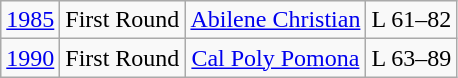<table class="wikitable">
<tr align="center">
<td><a href='#'>1985</a></td>
<td>First Round</td>
<td><a href='#'>Abilene Christian</a></td>
<td>L 61–82</td>
</tr>
<tr align="center">
<td><a href='#'>1990</a></td>
<td>First Round</td>
<td><a href='#'>Cal Poly Pomona</a></td>
<td>L 63–89</td>
</tr>
</table>
